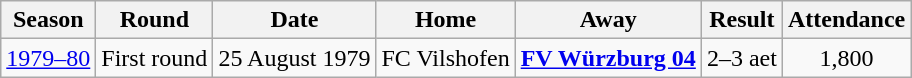<table class="wikitable">
<tr>
<th>Season</th>
<th>Round</th>
<th>Date</th>
<th>Home</th>
<th>Away</th>
<th>Result</th>
<th>Attendance</th>
</tr>
<tr align="center">
<td><a href='#'>1979–80</a></td>
<td>First round</td>
<td>25 August 1979</td>
<td>FC Vilshofen</td>
<td><strong><a href='#'>FV Würzburg 04</a></strong></td>
<td>2–3 aet</td>
<td>1,800</td>
</tr>
</table>
